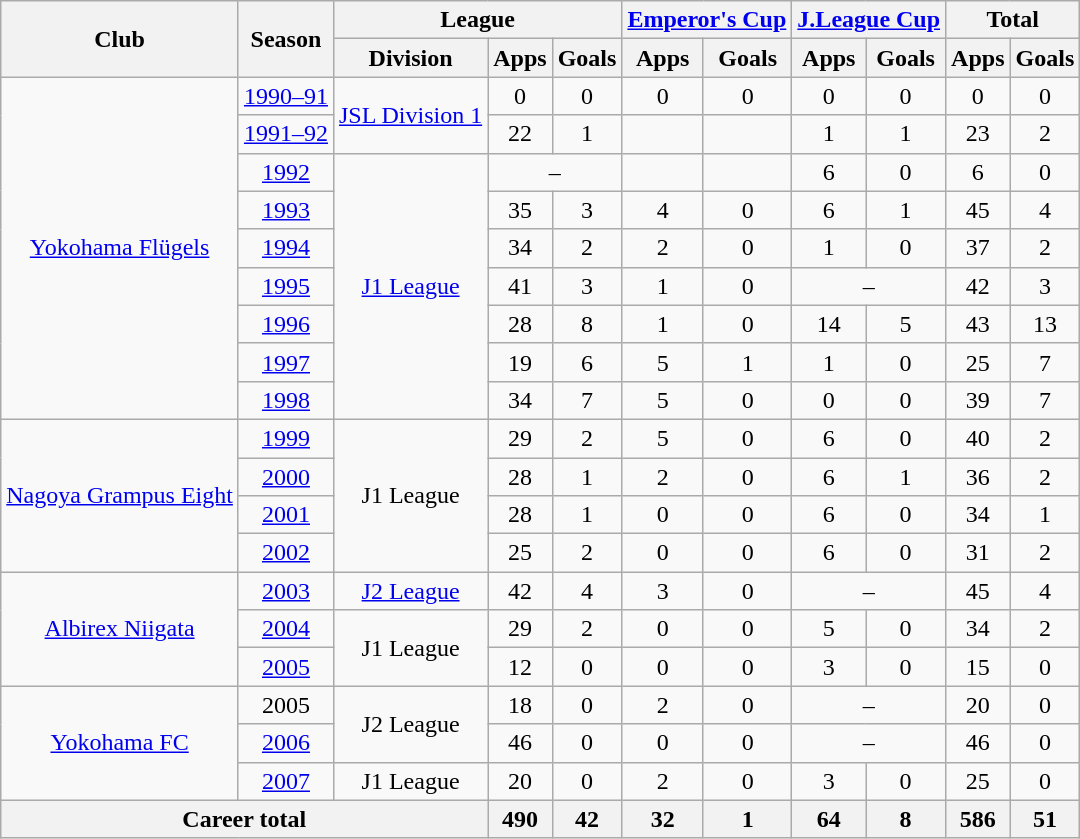<table class="wikitable" style="text-align:center">
<tr>
<th rowspan="2">Club</th>
<th rowspan="2">Season</th>
<th colspan="3">League</th>
<th colspan="2"><a href='#'>Emperor's Cup</a></th>
<th colspan="2"><a href='#'>J.League Cup</a></th>
<th colspan="2">Total</th>
</tr>
<tr>
<th>Division</th>
<th>Apps</th>
<th>Goals</th>
<th>Apps</th>
<th>Goals</th>
<th>Apps</th>
<th>Goals</th>
<th>Apps</th>
<th>Goals</th>
</tr>
<tr>
<td rowspan="9"><a href='#'>Yokohama Flügels</a></td>
<td><a href='#'>1990–91</a></td>
<td rowspan="2"><a href='#'>JSL Division 1</a></td>
<td>0</td>
<td>0</td>
<td>0</td>
<td>0</td>
<td>0</td>
<td>0</td>
<td>0</td>
<td>0</td>
</tr>
<tr>
<td><a href='#'>1991–92</a></td>
<td>22</td>
<td>1</td>
<td></td>
<td></td>
<td>1</td>
<td>1</td>
<td>23</td>
<td>2</td>
</tr>
<tr>
<td><a href='#'>1992</a></td>
<td rowspan="7"><a href='#'>J1 League</a></td>
<td colspan="2">–</td>
<td></td>
<td></td>
<td>6</td>
<td>0</td>
<td>6</td>
<td>0</td>
</tr>
<tr>
<td><a href='#'>1993</a></td>
<td>35</td>
<td>3</td>
<td>4</td>
<td>0</td>
<td>6</td>
<td>1</td>
<td>45</td>
<td>4</td>
</tr>
<tr>
<td><a href='#'>1994</a></td>
<td>34</td>
<td>2</td>
<td>2</td>
<td>0</td>
<td>1</td>
<td>0</td>
<td>37</td>
<td>2</td>
</tr>
<tr>
<td><a href='#'>1995</a></td>
<td>41</td>
<td>3</td>
<td>1</td>
<td>0</td>
<td colspan="2">–</td>
<td>42</td>
<td>3</td>
</tr>
<tr>
<td><a href='#'>1996</a></td>
<td>28</td>
<td>8</td>
<td>1</td>
<td>0</td>
<td>14</td>
<td>5</td>
<td>43</td>
<td>13</td>
</tr>
<tr>
<td><a href='#'>1997</a></td>
<td>19</td>
<td>6</td>
<td>5</td>
<td>1</td>
<td>1</td>
<td>0</td>
<td>25</td>
<td>7</td>
</tr>
<tr>
<td><a href='#'>1998</a></td>
<td>34</td>
<td>7</td>
<td>5</td>
<td>0</td>
<td>0</td>
<td>0</td>
<td>39</td>
<td>7</td>
</tr>
<tr>
<td rowspan="4"><a href='#'>Nagoya Grampus Eight</a></td>
<td><a href='#'>1999</a></td>
<td rowspan="4">J1 League</td>
<td>29</td>
<td>2</td>
<td>5</td>
<td>0</td>
<td>6</td>
<td>0</td>
<td>40</td>
<td>2</td>
</tr>
<tr>
<td><a href='#'>2000</a></td>
<td>28</td>
<td>1</td>
<td>2</td>
<td>0</td>
<td>6</td>
<td>1</td>
<td>36</td>
<td>2</td>
</tr>
<tr>
<td><a href='#'>2001</a></td>
<td>28</td>
<td>1</td>
<td>0</td>
<td>0</td>
<td>6</td>
<td>0</td>
<td>34</td>
<td>1</td>
</tr>
<tr>
<td><a href='#'>2002</a></td>
<td>25</td>
<td>2</td>
<td>0</td>
<td>0</td>
<td>6</td>
<td>0</td>
<td>31</td>
<td>2</td>
</tr>
<tr>
<td rowspan="3"><a href='#'>Albirex Niigata</a></td>
<td><a href='#'>2003</a></td>
<td><a href='#'>J2 League</a></td>
<td>42</td>
<td>4</td>
<td>3</td>
<td>0</td>
<td colspan="2">–</td>
<td>45</td>
<td>4</td>
</tr>
<tr>
<td><a href='#'>2004</a></td>
<td rowspan="2">J1 League</td>
<td>29</td>
<td>2</td>
<td>0</td>
<td>0</td>
<td>5</td>
<td>0</td>
<td>34</td>
<td>2</td>
</tr>
<tr>
<td><a href='#'>2005</a></td>
<td>12</td>
<td>0</td>
<td>0</td>
<td>0</td>
<td>3</td>
<td>0</td>
<td>15</td>
<td>0</td>
</tr>
<tr>
<td rowspan="3"><a href='#'>Yokohama FC</a></td>
<td>2005</td>
<td rowspan="2">J2 League</td>
<td>18</td>
<td>0</td>
<td>2</td>
<td>0</td>
<td colspan="2">–</td>
<td>20</td>
<td>0</td>
</tr>
<tr>
<td><a href='#'>2006</a></td>
<td>46</td>
<td>0</td>
<td>0</td>
<td>0</td>
<td colspan="2">–</td>
<td>46</td>
<td>0</td>
</tr>
<tr>
<td><a href='#'>2007</a></td>
<td>J1 League</td>
<td>20</td>
<td>0</td>
<td>2</td>
<td>0</td>
<td>3</td>
<td>0</td>
<td>25</td>
<td>0</td>
</tr>
<tr>
<th colspan="3">Career total</th>
<th>490</th>
<th>42</th>
<th>32</th>
<th>1</th>
<th>64</th>
<th>8</th>
<th>586</th>
<th>51</th>
</tr>
</table>
